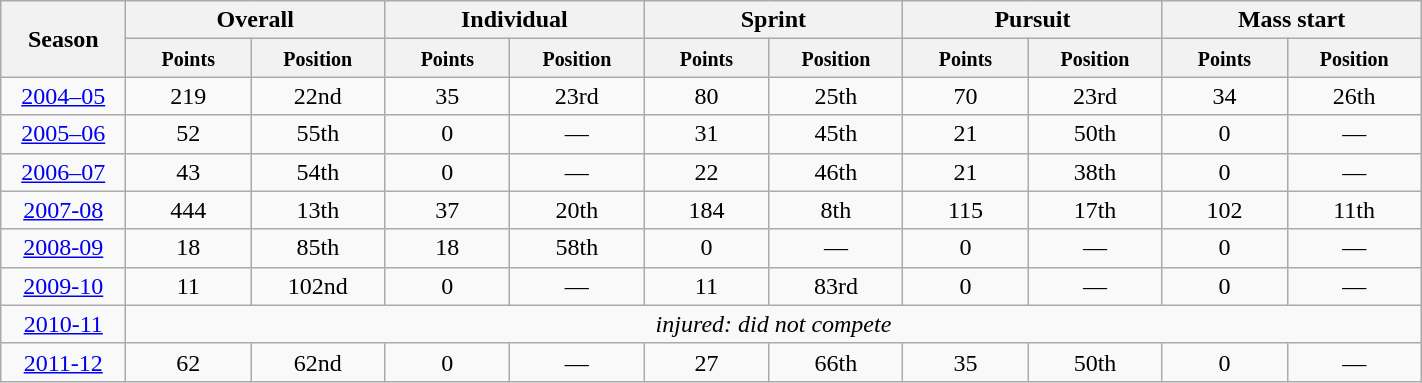<table class="wikitable" style="text-align:center;" width="75%">
<tr class="hintergrundfarbe5">
<th rowspan="2" style="width:4%;">Season</th>
<th colspan="2">Overall</th>
<th colspan="2">Individual</th>
<th colspan="2">Sprint</th>
<th colspan="2">Pursuit</th>
<th colspan="2">Mass start</th>
</tr>
<tr class="hintergrundfarbe5">
<th style="width:5%;"><small>Points</small></th>
<th style="width:5%;"><small>Position</small></th>
<th style="width:5%;"><small>Points</small></th>
<th style="width:5%;"><small>Position</small></th>
<th style="width:5%;"><small>Points</small></th>
<th style="width:5%;"><small>Position</small></th>
<th style="width:5%;"><small>Points</small></th>
<th style="width:5%;"><small>Position</small></th>
<th style="width:5%;"><small>Points</small></th>
<th style="width:5%;"><small>Position</small></th>
</tr>
<tr>
<td><a href='#'>2004–05</a></td>
<td>219</td>
<td>22nd</td>
<td>35</td>
<td>23rd</td>
<td>80</td>
<td>25th</td>
<td>70</td>
<td>23rd</td>
<td>34</td>
<td>26th</td>
</tr>
<tr>
<td><a href='#'>2005–06</a></td>
<td>52</td>
<td>55th</td>
<td>0</td>
<td>—</td>
<td>31</td>
<td>45th</td>
<td>21</td>
<td>50th</td>
<td>0</td>
<td>—</td>
</tr>
<tr>
<td><a href='#'>2006–07</a></td>
<td>43</td>
<td>54th</td>
<td>0</td>
<td>—</td>
<td>22</td>
<td>46th</td>
<td>21</td>
<td>38th</td>
<td>0</td>
<td>—</td>
</tr>
<tr>
<td><a href='#'>2007-08</a></td>
<td>444</td>
<td>13th</td>
<td>37</td>
<td>20th</td>
<td>184</td>
<td>8th</td>
<td>115</td>
<td>17th</td>
<td>102</td>
<td>11th</td>
</tr>
<tr>
<td><a href='#'>2008-09</a></td>
<td>18</td>
<td>85th</td>
<td>18</td>
<td>58th</td>
<td>0</td>
<td>—</td>
<td>0</td>
<td>—</td>
<td>0</td>
<td>—</td>
</tr>
<tr>
<td><a href='#'>2009-10</a></td>
<td>11</td>
<td>102nd</td>
<td>0</td>
<td>—</td>
<td>11</td>
<td>83rd</td>
<td>0</td>
<td>—</td>
<td>0</td>
<td>—</td>
</tr>
<tr>
<td><a href='#'>2010-11</a></td>
<td colspan=10><em>injured: did not compete</em></td>
</tr>
<tr>
<td><a href='#'>2011-12</a></td>
<td>62</td>
<td>62nd</td>
<td>0</td>
<td>—</td>
<td>27</td>
<td>66th</td>
<td>35</td>
<td>50th</td>
<td>0</td>
<td>—</td>
</tr>
</table>
